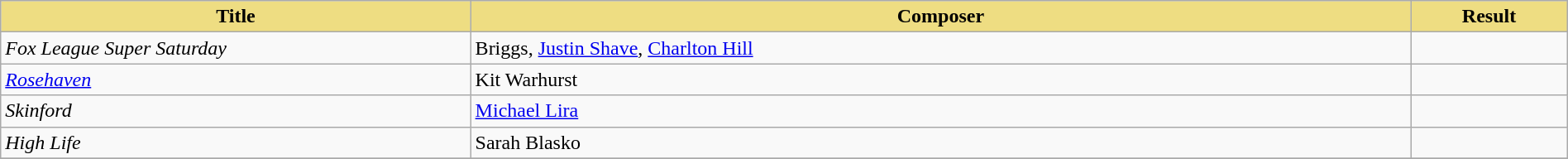<table class="wikitable" width=100%>
<tr>
<th style="width:30%;background:#EEDD82;">Title</th>
<th style="width:60%;background:#EEDD82;">Composer</th>
<th style="width:10%;background:#EEDD82;">Result<br></th>
</tr>
<tr>
<td><em>Fox League Super Saturday</em></td>
<td>Briggs, <a href='#'>Justin Shave</a>, <a href='#'>Charlton Hill</a></td>
<td></td>
</tr>
<tr>
<td><em><a href='#'>Rosehaven</a></em></td>
<td>Kit Warhurst</td>
<td></td>
</tr>
<tr>
<td><em>Skinford</em></td>
<td><a href='#'>Michael Lira</a></td>
<td></td>
</tr>
<tr>
<td><em>High Life</em></td>
<td>Sarah Blasko</td>
<td></td>
</tr>
<tr>
</tr>
</table>
